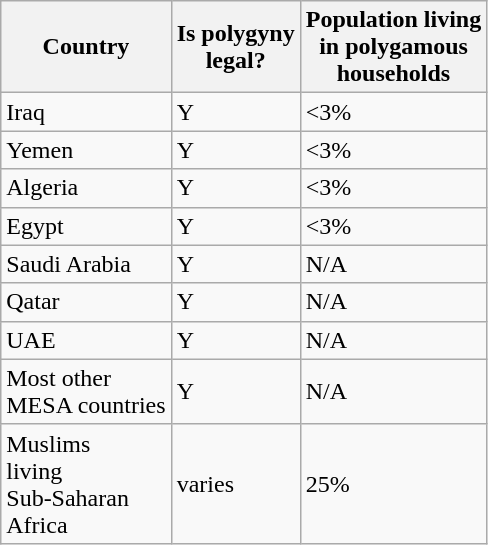<table class="wikitable sortable floatright">
<tr>
<th>Country</th>
<th>Is polygyny<br> legal?</th>
<th>Population living<br> in polygamous<br> households</th>
</tr>
<tr>
<td>Iraq</td>
<td>Y</td>
<td><3%</td>
</tr>
<tr>
<td>Yemen</td>
<td>Y</td>
<td><3%</td>
</tr>
<tr>
<td>Algeria</td>
<td>Y</td>
<td><3%</td>
</tr>
<tr>
<td>Egypt</td>
<td>Y</td>
<td><3%</td>
</tr>
<tr>
<td>Saudi Arabia</td>
<td>Y</td>
<td>N/A</td>
</tr>
<tr>
<td>Qatar</td>
<td>Y</td>
<td>N/A</td>
</tr>
<tr>
<td>UAE</td>
<td>Y</td>
<td>N/A</td>
</tr>
<tr>
<td>Most other<br> MESA countries</td>
<td>Y</td>
<td>N/A</td>
</tr>
<tr>
<td>Muslims<br>living <br>Sub-Saharan<br> Africa</td>
<td>varies</td>
<td>25%</td>
</tr>
</table>
